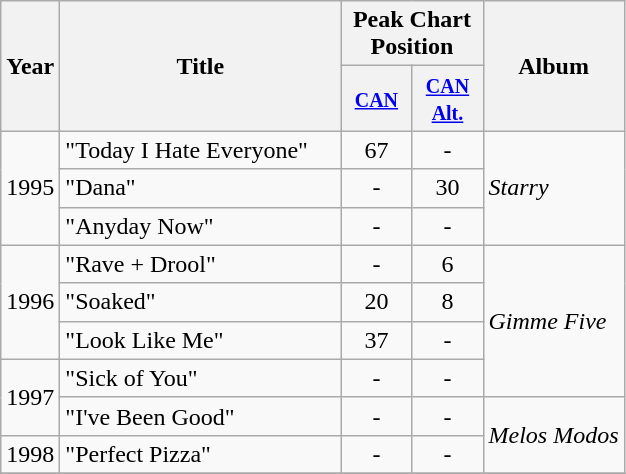<table class="wikitable">
<tr>
<th rowspan="2">Year</th>
<th rowspan="2" width="180">Title</th>
<th colspan="2">Peak Chart Position</th>
<th rowspan="2">Album</th>
</tr>
<tr>
<th width="40"><small><a href='#'>CAN</a></small><br> </th>
<th width="40"><small><a href='#'>CAN <br>Alt.</a></small><br> </th>
</tr>
<tr>
<td rowspan=3>1995</td>
<td>"Today I Hate Everyone"</td>
<td align="center">67</td>
<td align="center">-</td>
<td rowspan=3><em>Starry</em></td>
</tr>
<tr>
<td>"Dana"</td>
<td align="center">-</td>
<td align="center">30</td>
</tr>
<tr>
<td>"Anyday Now"</td>
<td align="center">-</td>
<td align="center">-</td>
</tr>
<tr>
<td rowspan=3>1996</td>
<td>"Rave + Drool"</td>
<td align="center">-</td>
<td align="center">6</td>
<td rowspan=4><em>Gimme Five</em></td>
</tr>
<tr>
<td>"Soaked"</td>
<td align="center">20</td>
<td align="center">8</td>
</tr>
<tr>
<td>"Look Like Me"</td>
<td align="center">37</td>
<td align="center">-</td>
</tr>
<tr>
<td rowspan=2>1997</td>
<td>"Sick of You"</td>
<td align="center">-</td>
<td align="center">-</td>
</tr>
<tr>
<td>"I've Been Good"</td>
<td align="center">-</td>
<td align="center">-</td>
<td rowspan=2><em>Melos Modos</em></td>
</tr>
<tr>
<td rowspan=1>1998</td>
<td>"Perfect Pizza"</td>
<td align="center">-</td>
<td align="center">-</td>
</tr>
<tr>
</tr>
</table>
